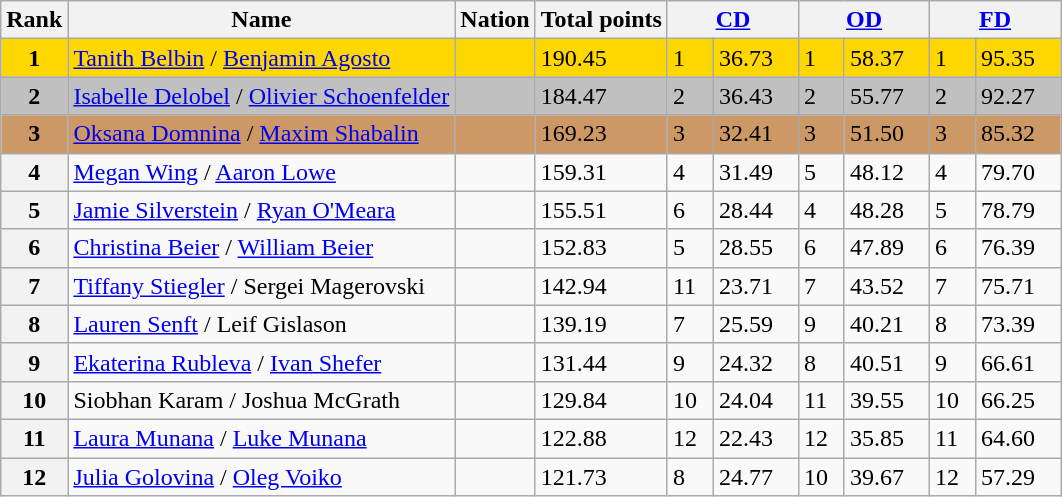<table class="wikitable">
<tr>
<th>Rank</th>
<th>Name</th>
<th>Nation</th>
<th>Total points</th>
<th colspan="2" width="80px"><a href='#'>CD</a></th>
<th colspan="2" width="80px"><a href='#'>OD</a></th>
<th colspan="2" width="80px"><a href='#'>FD</a></th>
</tr>
<tr bgcolor="gold">
<td align="center"><strong>1</strong></td>
<td><a href='#'>Tanith Belbin</a> / <a href='#'>Benjamin Agosto</a></td>
<td></td>
<td>190.45</td>
<td>1</td>
<td>36.73</td>
<td>1</td>
<td>58.37</td>
<td>1</td>
<td>95.35</td>
</tr>
<tr bgcolor="silver">
<td align="center"><strong>2</strong></td>
<td><a href='#'>Isabelle Delobel</a> / <a href='#'>Olivier Schoenfelder</a></td>
<td></td>
<td>184.47</td>
<td>2</td>
<td>36.43</td>
<td>2</td>
<td>55.77</td>
<td>2</td>
<td>92.27</td>
</tr>
<tr bgcolor="cc9966">
<td align="center"><strong>3</strong></td>
<td><a href='#'>Oksana Domnina</a> / <a href='#'>Maxim Shabalin</a></td>
<td></td>
<td>169.23</td>
<td>3</td>
<td>32.41</td>
<td>3</td>
<td>51.50</td>
<td>3</td>
<td>85.32</td>
</tr>
<tr>
<th>4</th>
<td><a href='#'>Megan Wing</a> / <a href='#'>Aaron Lowe</a></td>
<td></td>
<td>159.31</td>
<td>4</td>
<td>31.49</td>
<td>5</td>
<td>48.12</td>
<td>4</td>
<td>79.70</td>
</tr>
<tr>
<th>5</th>
<td><a href='#'>Jamie Silverstein</a> / <a href='#'>Ryan O'Meara</a></td>
<td></td>
<td>155.51</td>
<td>6</td>
<td>28.44</td>
<td>4</td>
<td>48.28</td>
<td>5</td>
<td>78.79</td>
</tr>
<tr>
<th>6</th>
<td><a href='#'>Christina Beier</a> / <a href='#'>William Beier</a></td>
<td></td>
<td>152.83</td>
<td>5</td>
<td>28.55</td>
<td>6</td>
<td>47.89</td>
<td>6</td>
<td>76.39</td>
</tr>
<tr>
<th>7</th>
<td><a href='#'>Tiffany Stiegler</a> / Sergei Magerovski</td>
<td></td>
<td>142.94</td>
<td>11</td>
<td>23.71</td>
<td>7</td>
<td>43.52</td>
<td>7</td>
<td>75.71</td>
</tr>
<tr>
<th>8</th>
<td><a href='#'>Lauren Senft</a> / Leif Gislason</td>
<td></td>
<td>139.19</td>
<td>7</td>
<td>25.59</td>
<td>9</td>
<td>40.21</td>
<td>8</td>
<td>73.39</td>
</tr>
<tr>
<th>9</th>
<td><a href='#'>Ekaterina Rubleva</a> / <a href='#'>Ivan Shefer</a></td>
<td></td>
<td>131.44</td>
<td>9</td>
<td>24.32</td>
<td>8</td>
<td>40.51</td>
<td>9</td>
<td>66.61</td>
</tr>
<tr>
<th>10</th>
<td>Siobhan Karam / Joshua McGrath</td>
<td></td>
<td>129.84</td>
<td>10</td>
<td>24.04</td>
<td>11</td>
<td>39.55</td>
<td>10</td>
<td>66.25</td>
</tr>
<tr>
<th>11</th>
<td><a href='#'>Laura Munana</a> / <a href='#'>Luke Munana</a></td>
<td></td>
<td>122.88</td>
<td>12</td>
<td>22.43</td>
<td>12</td>
<td>35.85</td>
<td>11</td>
<td>64.60</td>
</tr>
<tr>
<th>12</th>
<td><a href='#'>Julia Golovina</a> / <a href='#'>Oleg Voiko</a></td>
<td></td>
<td>121.73</td>
<td>8</td>
<td>24.77</td>
<td>10</td>
<td>39.67</td>
<td>12</td>
<td>57.29</td>
</tr>
</table>
